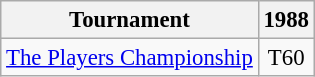<table class="wikitable" style="font-size:95%;text-align:center;">
<tr>
<th>Tournament</th>
<th>1988</th>
</tr>
<tr>
<td align=left><a href='#'>The Players Championship</a></td>
<td>T60</td>
</tr>
</table>
